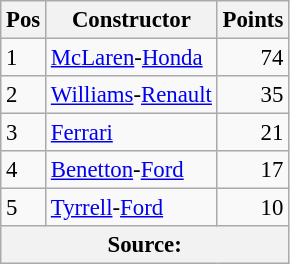<table class="wikitable" style="font-size: 95%;">
<tr>
<th>Pos</th>
<th>Constructor</th>
<th>Points</th>
</tr>
<tr>
<td>1</td>
<td> <a href='#'>McLaren</a>-<a href='#'>Honda</a></td>
<td align=right>74</td>
</tr>
<tr>
<td>2</td>
<td> <a href='#'>Williams</a>-<a href='#'>Renault</a></td>
<td align=right>35</td>
</tr>
<tr>
<td>3</td>
<td> <a href='#'>Ferrari</a></td>
<td align=right>21</td>
</tr>
<tr>
<td>4</td>
<td> <a href='#'>Benetton</a>-<a href='#'>Ford</a></td>
<td align=right>17</td>
</tr>
<tr>
<td>5</td>
<td> <a href='#'>Tyrrell</a>-<a href='#'>Ford</a></td>
<td align=right>10</td>
</tr>
<tr>
<th colspan=4>Source: </th>
</tr>
</table>
